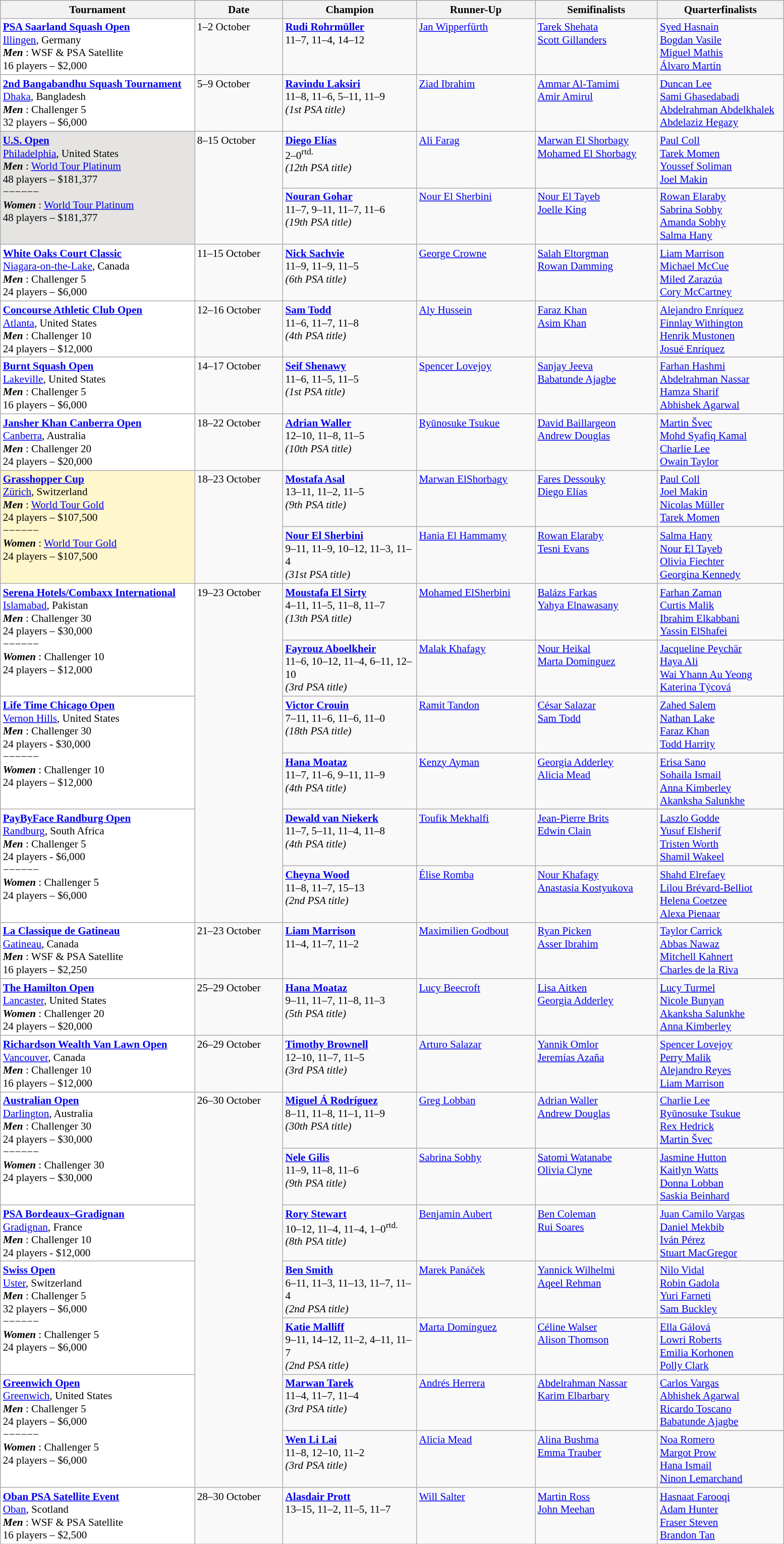<table class="wikitable" style="font-size:88%">
<tr>
<th width=250>Tournament</th>
<th width=110>Date</th>
<th width=170>Champion</th>
<th width=150>Runner-Up</th>
<th width=155>Semifinalists</th>
<th width=160>Quarterfinalists</th>
</tr>
<tr style="vertical-align:top">
<td style="background:#fff;"><strong><a href='#'>PSA Saarland Squash Open</a></strong><br> <a href='#'>Illingen</a>, Germany<br><em> <strong>Men</strong> </em>: WSF & PSA Satellite<br>16 players – $2,000</td>
<td>1–2 October</td>
<td> <strong><a href='#'>Rudi Rohrmüller</a></strong><br>11–7, 11–4, 14–12</td>
<td> <a href='#'>Jan Wipperfürth</a></td>
<td> <a href='#'>Tarek Shehata</a><br> <a href='#'>Scott Gillanders</a></td>
<td> <a href='#'>Syed Hasnain</a><br> <a href='#'>Bogdan Vasile</a><br> <a href='#'>Miguel Mathis</a><br> <a href='#'>Álvaro Martín</a></td>
</tr>
<tr style="vertical-align:top">
<td style="background:#fff;"><strong><a href='#'>2nd Bangabandhu Squash Tournament</a></strong><br> <a href='#'>Dhaka</a>, Bangladesh<br><strong> <em>Men</em> </strong>: Challenger 5<br>32 players – $6,000</td>
<td>5–9 October</td>
<td> <strong><a href='#'>Ravindu Laksiri</a></strong><br>11–8, 11–6, 5–11, 11–9<br><em>(1st PSA title)</em></td>
<td> <a href='#'>Ziad Ibrahim</a></td>
<td> <a href='#'>Ammar Al-Tamimi</a><br> <a href='#'>Amir Amirul</a></td>
<td> <a href='#'>Duncan Lee</a><br> <a href='#'>Sami Ghasedabadi</a><br> <a href='#'>Abdelrahman Abdelkhalek</a><br> <a href='#'>Abdelaziz Hegazy</a></td>
</tr>
<tr style="vertical-align:top">
<td rowspan=2 style="background:#E5E4E2;"><strong><a href='#'>U.S. Open</a></strong><br> <a href='#'>Philadelphia</a>, United States<br><strong> <em>Men</em> </strong>: <a href='#'>World Tour Platinum</a><br>48 players – $181,377<br>−−−−−−<br><strong> <em>Women</em> </strong>: <a href='#'>World Tour Platinum</a><br>48 players – $181,377</td>
<td rowspan=2>8–15 October</td>
<td> <strong><a href='#'>Diego Elías</a></strong><br>2–0<sup>rtd.</sup><br><em>(12th PSA title)</em></td>
<td> <a href='#'>Ali Farag</a></td>
<td> <a href='#'>Marwan El Shorbagy</a><br> <a href='#'>Mohamed El Shorbagy</a></td>
<td> <a href='#'>Paul Coll</a><br> <a href='#'>Tarek Momen</a><br> <a href='#'>Youssef Soliman</a><br> <a href='#'>Joel Makin</a></td>
</tr>
<tr style="vertical-align:top">
<td> <strong><a href='#'>Nouran Gohar</a></strong><br>11–7, 9–11, 11–7, 11–6<br><em>(19th PSA title)</em></td>
<td> <a href='#'>Nour El Sherbini</a></td>
<td> <a href='#'>Nour El Tayeb</a><br> <a href='#'>Joelle King</a></td>
<td> <a href='#'>Rowan Elaraby</a><br> <a href='#'>Sabrina Sobhy</a><br> <a href='#'>Amanda Sobhy</a><br> <a href='#'>Salma Hany</a></td>
</tr>
<tr style="vertical-align:top">
<td style="background:#fff;"><strong><a href='#'>White Oaks Court Classic</a></strong><br> <a href='#'>Niagara-on-the-Lake</a>, Canada<br><strong> <em>Men</em> </strong>: Challenger 5<br>24 players – $6,000</td>
<td>11–15 October</td>
<td> <strong><a href='#'>Nick Sachvie</a></strong><br>11–9, 11–9, 11–5<br><em>(6th PSA title)</em></td>
<td> <a href='#'>George Crowne</a></td>
<td> <a href='#'>Salah Eltorgman</a><br> <a href='#'>Rowan Damming</a></td>
<td> <a href='#'>Liam Marrison</a><br> <a href='#'>Michael McCue</a><br> <a href='#'>Miled Zarazúa</a><br> <a href='#'>Cory McCartney</a></td>
</tr>
<tr style="vertical-align:top">
<td style="background:#fff;"><strong><a href='#'>Concourse Athletic Club Open</a></strong><br> <a href='#'>Atlanta</a>, United States<br><strong> <em>Men</em> </strong>: Challenger 10<br>24 players – $12,000</td>
<td>12–16 October</td>
<td> <strong><a href='#'>Sam Todd</a></strong><br>11–6, 11–7, 11–8<br><em>(4th PSA title)</em></td>
<td> <a href='#'>Aly Hussein</a></td>
<td> <a href='#'>Faraz Khan</a><br> <a href='#'>Asim Khan</a></td>
<td> <a href='#'>Alejandro Enríquez</a><br> <a href='#'>Finnlay Withington</a><br> <a href='#'>Henrik Mustonen</a><br> <a href='#'>Josué Enríquez</a></td>
</tr>
<tr style="vertical-align:top">
<td style="background:#fff;"><strong><a href='#'>Burnt Squash Open</a></strong><br> <a href='#'>Lakeville</a>, United States<br><strong> <em>Men</em> </strong>: Challenger 5<br>16 players – $6,000</td>
<td>14–17 October</td>
<td> <strong><a href='#'>Seif Shenawy</a></strong><br>11–6, 11–5, 11–5<br><em>(1st PSA title)</em></td>
<td> <a href='#'>Spencer Lovejoy</a></td>
<td> <a href='#'>Sanjay Jeeva</a><br> <a href='#'>Babatunde Ajagbe</a></td>
<td> <a href='#'>Farhan Hashmi</a><br> <a href='#'>Abdelrahman Nassar</a><br> <a href='#'>Hamza Sharif</a><br> <a href='#'>Abhishek Agarwal</a></td>
</tr>
<tr style="vertical-align:top">
<td style="background:#fff;"><strong><a href='#'>Jansher Khan Canberra Open</a></strong><br> <a href='#'>Canberra</a>, Australia<br><strong> <em>Men</em> </strong>: Challenger 20<br>24 players – $20,000</td>
<td>18–22 October</td>
<td> <strong><a href='#'>Adrian Waller</a></strong><br>12–10, 11–8, 11–5<br><em>(10th PSA title)</em></td>
<td> <a href='#'>Ryūnosuke Tsukue</a></td>
<td> <a href='#'>David Baillargeon</a><br> <a href='#'>Andrew Douglas</a></td>
<td> <a href='#'>Martin Švec</a><br> <a href='#'>Mohd Syafiq Kamal</a><br> <a href='#'>Charlie Lee</a><br> <a href='#'>Owain Taylor</a></td>
</tr>
<tr style="vertical-align:top">
<td rowspan=2 style="background:#fff7cc;"><strong><a href='#'>Grasshopper Cup</a></strong><br> <a href='#'>Zürich</a>, Switzerland<br><strong> <em>Men</em> </strong>: <a href='#'>World Tour Gold</a><br>24 players – $107,500<br>−−−−−−<br><strong> <em>Women</em> </strong>: <a href='#'>World Tour Gold</a><br>24 players – $107,500</td>
<td rowspan=2>18–23 October</td>
<td> <strong><a href='#'>Mostafa Asal</a></strong><br>13–11, 11–2, 11–5<br><em>(9th PSA title)</em></td>
<td> <a href='#'>Marwan ElShorbagy</a></td>
<td> <a href='#'>Fares Dessouky</a><br> <a href='#'>Diego Elías</a></td>
<td> <a href='#'>Paul Coll</a><br> <a href='#'>Joel Makin</a><br> <a href='#'>Nicolas Müller</a><br> <a href='#'>Tarek Momen</a></td>
</tr>
<tr style="vertical-align:top">
<td> <strong><a href='#'>Nour El Sherbini</a></strong><br>9–11, 11–9, 10–12, 11–3, 11–4<br><em>(31st PSA title)</em></td>
<td> <a href='#'>Hania El Hammamy</a></td>
<td> <a href='#'>Rowan Elaraby</a><br> <a href='#'>Tesni Evans</a></td>
<td> <a href='#'>Salma Hany</a><br> <a href='#'>Nour El Tayeb</a><br> <a href='#'>Olivia Fiechter</a><br> <a href='#'>Georgina Kennedy</a></td>
</tr>
<tr style="vertical-align:top">
<td rowspan=2 style="background:#fff;"><strong><a href='#'> Serena Hotels/Combaxx International</a></strong><br> <a href='#'>Islamabad</a>, Pakistan<br><strong> <em>Men</em> </strong>: Challenger 30<br>24 players – $30,000 <br>−−−−−−<br><strong> <em>Women</em> </strong>: Challenger 10<br>24 players – $12,000</td>
<td rowspan=6>19–23 October</td>
<td> <strong><a href='#'>Moustafa El Sirty</a></strong><br>4–11, 11–5, 11–8, 11–7<br><em>(13th PSA title)</em></td>
<td> <a href='#'>Mohamed ElSherbini</a></td>
<td> <a href='#'>Balázs Farkas</a><br> <a href='#'>Yahya Elnawasany</a></td>
<td> <a href='#'>Farhan Zaman</a><br> <a href='#'>Curtis Malik</a><br> <a href='#'>Ibrahim Elkabbani</a><br> <a href='#'>Yassin ElShafei</a></td>
</tr>
<tr style="vertical-align:top">
<td> <strong><a href='#'>Fayrouz Aboelkheir</a></strong><br>11–6, 10–12, 11–4, 6–11, 12–10<br><em>(3rd PSA title)</em></td>
<td> <a href='#'>Malak Khafagy</a></td>
<td> <a href='#'>Nour Heikal</a><br> <a href='#'>Marta Domínguez</a></td>
<td> <a href='#'>Jacqueline Peychär</a><br> <a href='#'>Haya Ali</a><br> <a href='#'>Wai Yhann Au Yeong</a><br> <a href='#'>Katerina Týcová</a></td>
</tr>
<tr style="vertical-align:top">
<td rowspan=2 style="background:#fff;"><strong><a href='#'>Life Time Chicago Open</a></strong><br> <a href='#'>Vernon Hills</a>, United States<br><strong> <em>Men</em> </strong>: Challenger 30<br>24 players - $30,000<br>−−−−−−<br><strong> <em>Women</em> </strong>: Challenger 10<br>24 players – $12,000</td>
<td> <strong><a href='#'>Victor Crouin</a></strong><br>7–11, 11–6, 11–6, 11–0<br><em>(18th PSA title)</em></td>
<td> <a href='#'>Ramit Tandon</a></td>
<td> <a href='#'>César Salazar</a><br> <a href='#'>Sam Todd</a></td>
<td> <a href='#'>Zahed Salem</a><br> <a href='#'>Nathan Lake</a><br> <a href='#'>Faraz Khan</a><br> <a href='#'>Todd Harrity</a></td>
</tr>
<tr style="vertical-align:top">
<td> <strong><a href='#'>Hana Moataz</a></strong><br>11–7, 11–6, 9–11, 11–9<br><em>(4th PSA title)</em></td>
<td> <a href='#'>Kenzy Ayman</a></td>
<td> <a href='#'>Georgia Adderley</a><br> <a href='#'>Alicia Mead</a></td>
<td> <a href='#'>Erisa Sano</a><br> <a href='#'>Sohaila Ismail</a><br> <a href='#'>Anna Kimberley</a><br> <a href='#'>Akanksha Salunkhe</a></td>
</tr>
<tr style="vertical-align:top">
<td rowspan=2 style="background:#fff;"><strong><a href='#'>PayByFace Randburg Open</a></strong><br> <a href='#'>Randburg</a>, South Africa<br><strong> <em>Men</em> </strong>: Challenger 5<br>24 players - $6,000<br>−−−−−−<br><strong> <em>Women</em> </strong>: Challenger 5<br>24 players – $6,000</td>
<td> <strong><a href='#'>Dewald van Niekerk</a></strong><br>11–7, 5–11, 11–4, 11–8<br><em>(4th PSA title)</em></td>
<td> <a href='#'>Toufik Mekhalfi</a></td>
<td> <a href='#'>Jean-Pierre Brits</a><br> <a href='#'>Edwin Clain</a></td>
<td> <a href='#'>Laszlo Godde</a><br> <a href='#'>Yusuf Elsherif</a><br> <a href='#'>Tristen Worth</a><br> <a href='#'>Shamil Wakeel</a></td>
</tr>
<tr style="vertical-align:top">
<td> <strong><a href='#'>Cheyna Wood</a></strong><br>11–8, 11–7, 15–13<br><em>(2nd PSA title)</em></td>
<td> <a href='#'>Élise Romba</a></td>
<td> <a href='#'>Nour Khafagy</a><br> <a href='#'>Anastasia Kostyukova</a></td>
<td> <a href='#'>Shahd Elrefaey</a><br> <a href='#'>Lilou Brévard-Belliot</a><br> <a href='#'>Helena Coetzee</a><br> <a href='#'>Alexa Pienaar</a></td>
</tr>
<tr style="vertical-align:top">
<td style="background:#fff;"><strong><a href='#'>La Classique de Gatineau</a></strong><br> <a href='#'>Gatineau</a>, Canada<br><em> <strong>Men</strong> </em>: WSF & PSA Satellite<br>16 players – $2,250</td>
<td>21–23 October</td>
<td> <strong><a href='#'>Liam Marrison</a></strong><br>11–4, 11–7, 11–2</td>
<td> <a href='#'>Maximilien Godbout</a></td>
<td> <a href='#'>Ryan Picken</a><br> <a href='#'>Asser Ibrahim</a></td>
<td> <a href='#'>Taylor Carrick</a><br> <a href='#'>Abbas Nawaz</a><br> <a href='#'>Mitchell Kahnert</a><br> <a href='#'>Charles de la Riva</a></td>
</tr>
<tr style="vertical-align:top">
<td style="background:#fff;"><strong><a href='#'>The Hamilton Open</a></strong><br> <a href='#'>Lancaster</a>, United States<br><strong> <em>Women</em> </strong>: Challenger 20<br>24 players – $20,000</td>
<td>25–29 October</td>
<td> <strong><a href='#'>Hana Moataz</a></strong><br>9–11, 11–7, 11–8, 11–3<br><em>(5th PSA title)</em></td>
<td> <a href='#'>Lucy Beecroft</a></td>
<td> <a href='#'>Lisa Aitken</a><br> <a href='#'>Georgia Adderley</a></td>
<td> <a href='#'>Lucy Turmel</a><br> <a href='#'>Nicole Bunyan</a><br> <a href='#'>Akanksha Salunkhe</a><br> <a href='#'>Anna Kimberley</a></td>
</tr>
<tr style="vertical-align:top">
<td style="background:#fff;"><strong><a href='#'>Richardson Wealth Van Lawn Open</a></strong><br> <a href='#'>Vancouver</a>, Canada<br><strong> <em>Men</em> </strong>: Challenger 10<br>16 players – $12,000</td>
<td>26–29 October</td>
<td> <strong><a href='#'>Timothy Brownell</a></strong><br>12–10, 11–7, 11–5<br><em>(3rd PSA title)</em></td>
<td> <a href='#'>Arturo Salazar</a></td>
<td> <a href='#'>Yannik Omlor</a><br> <a href='#'>Jeremías Azaña</a></td>
<td> <a href='#'>Spencer Lovejoy</a><br> <a href='#'>Perry Malik</a><br> <a href='#'>Alejandro Reyes</a><br> <a href='#'>Liam Marrison</a></td>
</tr>
<tr style="vertical-align:top">
<td rowspan=2 style="background:#fff;"><strong><a href='#'>Australian Open</a></strong><br> <a href='#'>Darlington</a>, Australia<br><strong> <em>Men</em> </strong>: Challenger 30<br>24 players – $30,000<br>−−−−−−<br><strong> <em>Women</em> </strong>: Challenger 30<br>24 players – $30,000</td>
<td rowspan=7>26–30 October</td>
<td> <strong><a href='#'>Miguel Á Rodríguez</a></strong><br>8–11, 11–8, 11–1, 11–9<br><em>(30th PSA title)</em></td>
<td> <a href='#'>Greg Lobban</a></td>
<td> <a href='#'>Adrian Waller</a><br> <a href='#'>Andrew Douglas</a></td>
<td> <a href='#'>Charlie Lee</a><br> <a href='#'>Ryūnosuke Tsukue</a><br> <a href='#'>Rex Hedrick</a><br> <a href='#'>Martin Švec</a></td>
</tr>
<tr style="vertical-align:top">
<td> <strong><a href='#'>Nele Gilis</a></strong><br>11–9, 11–8, 11–6<br><em>(9th PSA title)</em></td>
<td> <a href='#'>Sabrina Sobhy</a></td>
<td> <a href='#'>Satomi Watanabe</a><br> <a href='#'>Olivia Clyne</a></td>
<td> <a href='#'>Jasmine Hutton</a><br> <a href='#'>Kaitlyn Watts</a><br> <a href='#'>Donna Lobban</a><br> <a href='#'>Saskia Beinhard</a></td>
</tr>
<tr style="vertical-align:top">
<td style="background:#fff;"><strong><a href='#'>PSA Bordeaux–Gradignan</a></strong><br> <a href='#'>Gradignan</a>, France<br><strong> <em>Men</em> </strong>: Challenger 10<br>24 players - $12,000</td>
<td> <strong><a href='#'>Rory Stewart</a></strong><br>10–12, 11–4, 11–4, 1–0<sup>rtd.</sup><br><em>(8th PSA title)</em></td>
<td> <a href='#'>Benjamin Aubert</a></td>
<td> <a href='#'>Ben Coleman</a><br> <a href='#'>Rui Soares</a></td>
<td> <a href='#'>Juan Camilo Vargas</a><br> <a href='#'>Daniel Mekbib</a><br> <a href='#'>Iván Pérez</a><br> <a href='#'>Stuart MacGregor</a></td>
</tr>
<tr style="vertical-align:top">
<td rowspan=2 style="background:#fff;"><strong><a href='#'>Swiss Open</a></strong><br> <a href='#'>Uster</a>, Switzerland<br><em> <strong>Men</strong> </em>: Challenger 5<br>32 players – $6,000<br>−−−−−−<br><em> <strong>Women</strong> </em>: Challenger 5<br>24 players – $6,000</td>
<td> <strong><a href='#'>Ben Smith</a></strong><br>6–11, 11–3, 11–13, 11–7, 11–4<br><em>(2nd PSA title)</em></td>
<td> <a href='#'>Marek Panáček</a></td>
<td> <a href='#'>Yannick Wilhelmi</a><br> <a href='#'>Aqeel Rehman</a></td>
<td> <a href='#'>Nilo Vidal</a><br> <a href='#'>Robin Gadola</a><br> <a href='#'>Yuri Farneti</a><br> <a href='#'>Sam Buckley</a></td>
</tr>
<tr style="vertical-align:top">
<td> <strong><a href='#'>Katie Malliff</a></strong><br>9–11, 14–12, 11–2, 4–11, 11–7<br><em>(2nd PSA title)</em></td>
<td> <a href='#'>Marta Domínguez</a></td>
<td> <a href='#'>Céline Walser</a><br> <a href='#'>Alison Thomson</a></td>
<td> <a href='#'>Ella Gálová</a><br> <a href='#'>Lowri Roberts</a><br> <a href='#'>Emilia Korhonen</a><br> <a href='#'>Polly Clark</a></td>
</tr>
<tr style="vertical-align:top">
<td rowspan=2 style="background:#fff;"><strong><a href='#'>Greenwich Open</a></strong><br> <a href='#'>Greenwich</a>, United States<br><em> <strong>Men</strong> </em>: Challenger 5<br>24 players – $6,000<br>−−−−−−<br><em> <strong>Women</strong> </em>: Challenger 5<br>24 players – $6,000</td>
<td> <strong><a href='#'>Marwan Tarek</a></strong><br>11–4, 11–7, 11–4<br><em>(3rd PSA title)</em></td>
<td> <a href='#'>Andrés Herrera</a></td>
<td> <a href='#'>Abdelrahman Nassar</a><br> <a href='#'>Karim Elbarbary</a></td>
<td> <a href='#'>Carlos Vargas</a><br> <a href='#'>Abhishek Agarwal</a><br> <a href='#'>Ricardo Toscano</a><br> <a href='#'>Babatunde Ajagbe</a></td>
</tr>
<tr style="vertical-align:top">
<td> <strong><a href='#'>Wen Li Lai</a></strong><br>11–8, 12–10, 11–2<br><em>(3rd PSA title)</em></td>
<td> <a href='#'>Alicia Mead</a></td>
<td> <a href='#'>Alina Bushma</a><br> <a href='#'>Emma Trauber</a></td>
<td> <a href='#'>Noa Romero</a><br> <a href='#'>Margot Prow</a><br> <a href='#'>Hana Ismail</a><br> <a href='#'>Ninon Lemarchand</a></td>
</tr>
<tr style="vertical-align:top">
<td style="background:#fff;"><strong><a href='#'>Oban PSA Satellite Event</a></strong><br> <a href='#'>Oban</a>, Scotland<br><em> <strong>Men</strong> </em>: WSF & PSA Satellite<br>16 players – $2,500</td>
<td>28–30 October</td>
<td> <strong><a href='#'>Alasdair Prott</a></strong><br>13–15, 11–2, 11–5, 11–7</td>
<td> <a href='#'>Will Salter</a></td>
<td> <a href='#'>Martin Ross</a><br> <a href='#'>John Meehan</a></td>
<td> <a href='#'>Hasnaat Farooqi</a><br> <a href='#'>Adam Hunter</a><br> <a href='#'>Fraser Steven</a><br> <a href='#'>Brandon Tan</a></td>
</tr>
</table>
